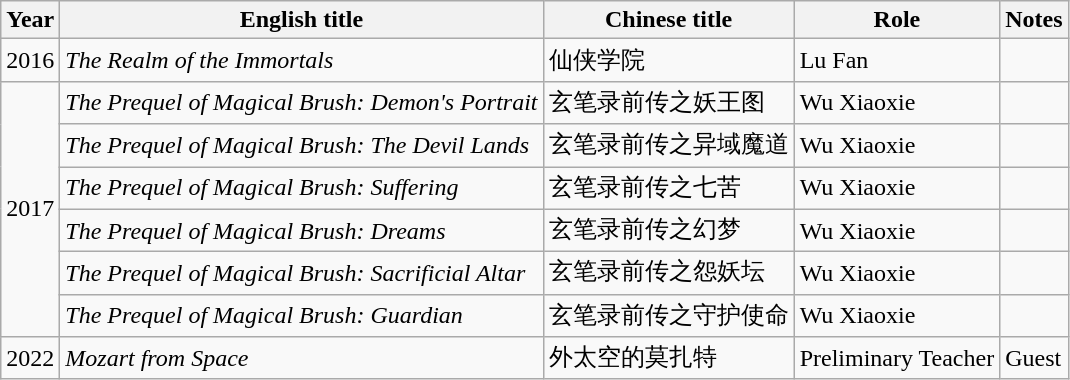<table class="wikitable sortable">
<tr>
<th>Year</th>
<th>English title</th>
<th>Chinese title</th>
<th>Role</th>
<th class="unsortable">Notes</th>
</tr>
<tr>
<td>2016</td>
<td><em>The Realm of the Immortals</em></td>
<td>仙侠学院</td>
<td>Lu Fan</td>
<td></td>
</tr>
<tr>
<td rowspan=6>2017</td>
<td><em>The Prequel of Magical Brush: Demon's Portrait</em></td>
<td>玄笔录前传之妖王图</td>
<td>Wu Xiaoxie</td>
<td></td>
</tr>
<tr>
<td><em>The Prequel of Magical Brush: The Devil Lands</em></td>
<td>玄笔录前传之异域魔道</td>
<td>Wu Xiaoxie</td>
<td></td>
</tr>
<tr>
<td><em>The Prequel of Magical Brush: Suffering</em></td>
<td>玄笔录前传之七苦</td>
<td>Wu Xiaoxie</td>
<td></td>
</tr>
<tr>
<td><em>The Prequel of Magical Brush: Dreams</em></td>
<td>玄笔录前传之幻梦</td>
<td>Wu Xiaoxie</td>
<td></td>
</tr>
<tr>
<td><em>The Prequel of Magical Brush: Sacrificial Altar</em></td>
<td>玄笔录前传之怨妖坛</td>
<td>Wu Xiaoxie</td>
<td></td>
</tr>
<tr>
<td><em>The Prequel of Magical Brush: Guardian</em></td>
<td>玄笔录前传之守护使命</td>
<td>Wu Xiaoxie</td>
<td></td>
</tr>
<tr>
<td>2022</td>
<td><em>Mozart from Space</em></td>
<td>外太空的莫扎特</td>
<td>Preliminary Teacher</td>
<td>Guest</td>
</tr>
</table>
